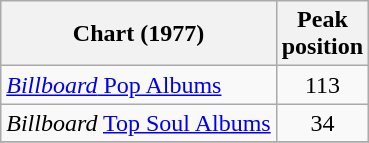<table class="wikitable">
<tr>
<th>Chart (1977)</th>
<th>Peak<br>position</th>
</tr>
<tr>
<td><a href='#'><em>Billboard</em> Pop Albums</a></td>
<td align=center>113</td>
</tr>
<tr>
<td><em>Billboard</em> <a href='#'>Top Soul Albums</a></td>
<td align=center>34</td>
</tr>
<tr>
</tr>
</table>
